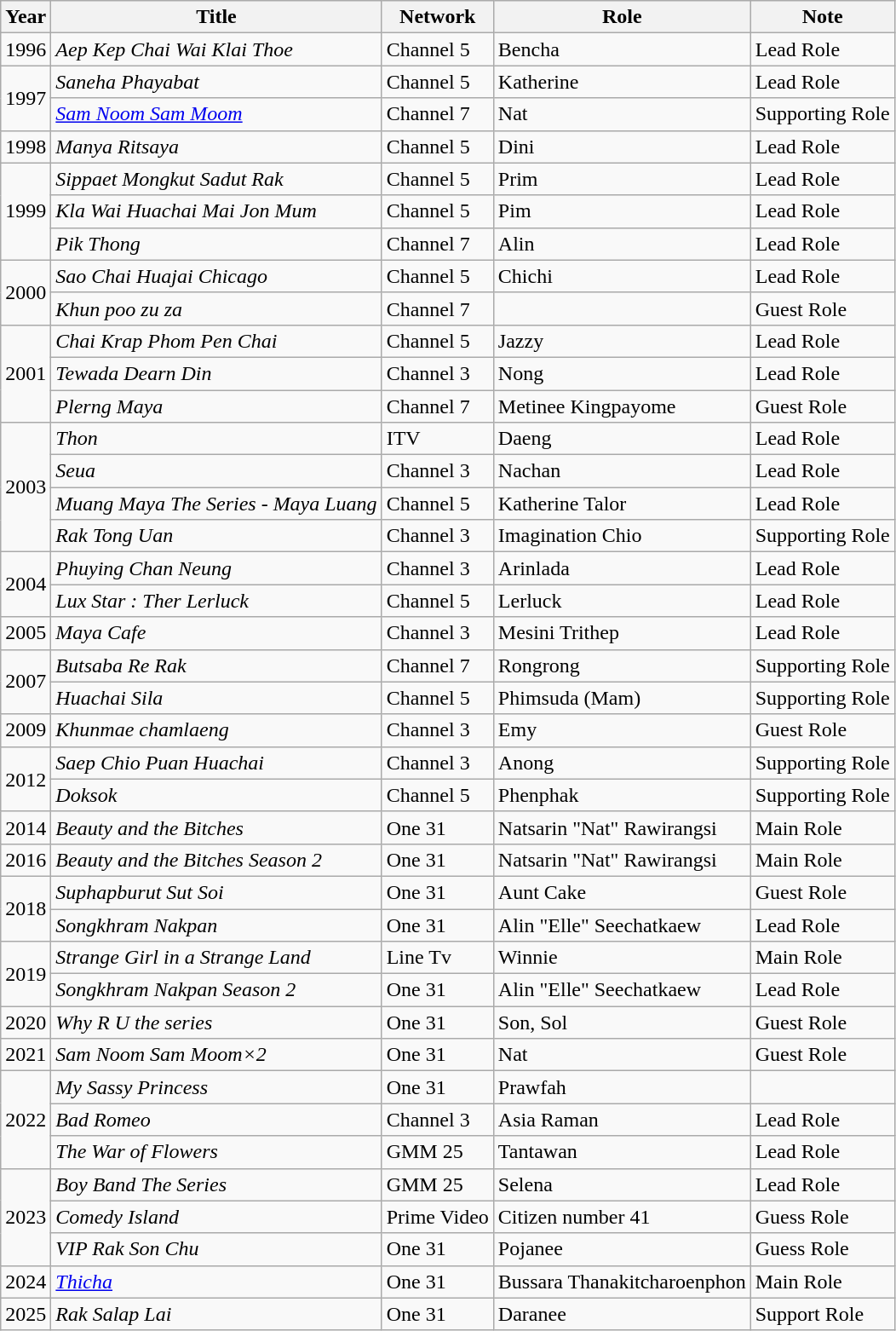<table class="wikitable">
<tr>
<th>Year</th>
<th>Title</th>
<th>Network</th>
<th>Role</th>
<th>Note</th>
</tr>
<tr>
<td>1996</td>
<td><em>Aep Kep Chai Wai Klai Thoe</em></td>
<td>Channel 5</td>
<td>Bencha</td>
<td>Lead Role</td>
</tr>
<tr>
<td rowspan = "2">1997</td>
<td><em>Saneha Phayabat</em></td>
<td>Channel 5</td>
<td>Katherine</td>
<td>Lead Role</td>
</tr>
<tr>
<td><em><a href='#'>Sam Noom Sam Moom</a></em></td>
<td>Channel 7</td>
<td>Nat</td>
<td>Supporting Role</td>
</tr>
<tr>
<td rowspan = "1">1998</td>
<td><em>Manya Ritsaya</em></td>
<td>Channel 5</td>
<td>Dini</td>
<td>Lead Role</td>
</tr>
<tr>
<td rowspan = "3">1999</td>
<td><em>Sippaet Mongkut Sadut Rak</em></td>
<td>Channel 5</td>
<td>Prim</td>
<td>Lead Role</td>
</tr>
<tr>
<td><em>Kla Wai Huachai Mai Jon Mum</em></td>
<td>Channel 5</td>
<td>Pim</td>
<td>Lead Role</td>
</tr>
<tr>
<td><em>Pik Thong</em></td>
<td>Channel 7</td>
<td>Alin</td>
<td>Lead Role</td>
</tr>
<tr>
<td rowspan="2">2000</td>
<td><em>Sao Chai Huajai Chicago</em></td>
<td>Channel 5</td>
<td>Chichi</td>
<td>Lead Role</td>
</tr>
<tr>
<td><em>Khun poo zu za</em></td>
<td>Channel 7</td>
<td></td>
<td>Guest Role</td>
</tr>
<tr>
<td rowspan="3">2001</td>
<td><em>Chai Krap Phom Pen Chai</em></td>
<td>Channel 5</td>
<td>Jazzy</td>
<td>Lead Role</td>
</tr>
<tr>
<td><em>Tewada Dearn Din</em></td>
<td>Channel 3</td>
<td>Nong</td>
<td>Lead Role</td>
</tr>
<tr>
<td><em>Plerng Maya</em></td>
<td>Channel 7</td>
<td>Metinee Kingpayome</td>
<td>Guest Role</td>
</tr>
<tr>
<td rowspan = "4">2003</td>
<td><em>Thon</em></td>
<td>ITV</td>
<td>Daeng</td>
<td>Lead Role</td>
</tr>
<tr>
<td><em>Seua</em></td>
<td>Channel 3</td>
<td>Nachan</td>
<td>Lead Role</td>
</tr>
<tr>
<td><em>Muang Maya The Series - Maya Luang</em></td>
<td>Channel 5</td>
<td>Katherine Talor</td>
<td>Lead Role</td>
</tr>
<tr>
<td><em>Rak Tong Uan</em></td>
<td>Channel 3</td>
<td>Imagination Chio</td>
<td>Supporting Role</td>
</tr>
<tr>
<td rowspan="2">2004</td>
<td><em>Phuying Chan Neung</em></td>
<td>Channel 3</td>
<td>Arinlada</td>
<td>Lead Role</td>
</tr>
<tr>
<td><em>Lux Star : Ther Lerluck</em></td>
<td>Channel 5</td>
<td>Lerluck</td>
<td>Lead Role</td>
</tr>
<tr>
<td>2005</td>
<td><em>Maya Cafe</em></td>
<td>Channel 3</td>
<td>Mesini Trithep</td>
<td>Lead Role</td>
</tr>
<tr>
<td rowspan = "2">2007</td>
<td><em>Butsaba Re Rak</em></td>
<td>Channel 7</td>
<td>Rongrong</td>
<td>Supporting Role</td>
</tr>
<tr>
<td><em>Huachai Sila</em></td>
<td>Channel 5</td>
<td>Phimsuda (Mam)</td>
<td>Supporting Role</td>
</tr>
<tr>
<td rowspan = "1">2009</td>
<td><em>Khunmae chamlaeng</em></td>
<td>Channel 3</td>
<td>Emy</td>
<td>Guest Role</td>
</tr>
<tr>
<td rowspan = "2">2012</td>
<td><em>Saep Chio Puan Huachai</em></td>
<td>Channel 3</td>
<td>Anong</td>
<td>Supporting Role</td>
</tr>
<tr>
<td><em>Doksok</em></td>
<td>Channel 5</td>
<td>Phenphak</td>
<td>Supporting Role</td>
</tr>
<tr>
<td>2014</td>
<td><em>Beauty and the Bitches</em></td>
<td>One 31</td>
<td>Natsarin "Nat" Rawirangsi</td>
<td>Main Role</td>
</tr>
<tr>
<td>2016</td>
<td><em>Beauty and the Bitches Season 2</em></td>
<td>One 31</td>
<td>Natsarin "Nat" Rawirangsi</td>
<td>Main Role</td>
</tr>
<tr>
<td rowspan="2">2018</td>
<td><em>Suphapburut Sut Soi</em></td>
<td>One 31</td>
<td>Aunt Cake</td>
<td>Guest Role</td>
</tr>
<tr>
<td><em>Songkhram Nakpan</em></td>
<td>One 31</td>
<td>Alin "Elle" Seechatkaew</td>
<td>Lead Role</td>
</tr>
<tr>
<td rowspan="2">2019</td>
<td><em>Strange Girl in a Strange Land</em></td>
<td>Line Tv</td>
<td>Winnie</td>
<td>Main Role</td>
</tr>
<tr>
<td><em>Songkhram Nakpan Season 2</em></td>
<td>One 31</td>
<td>Alin "Elle" Seechatkaew</td>
<td>Lead Role</td>
</tr>
<tr>
<td>2020</td>
<td><em>Why R U the series</em></td>
<td>One 31</td>
<td>Son, Sol</td>
<td>Guest Role</td>
</tr>
<tr>
<td>2021</td>
<td><em>Sam Noom Sam Moom×2</em></td>
<td>One 31</td>
<td>Nat</td>
<td>Guest Role</td>
</tr>
<tr>
<td rowspan="3">2022</td>
<td><em>My Sassy Princess</em></td>
<td>One 31</td>
<td>Prawfah</td>
<td></td>
</tr>
<tr>
<td><em>Bad Romeo</em></td>
<td>Channel 3</td>
<td>Asia Raman</td>
<td>Lead Role</td>
</tr>
<tr>
<td><em>The War of Flowers</em></td>
<td>GMM 25</td>
<td>Tantawan</td>
<td>Lead Role</td>
</tr>
<tr>
<td rowspan="3">2023</td>
<td><em>Boy Band The Series</em></td>
<td>GMM 25</td>
<td>Selena</td>
<td>Lead Role</td>
</tr>
<tr>
<td><em>Comedy Island</em></td>
<td>Prime Video</td>
<td>Citizen number 41</td>
<td>Guess Role</td>
</tr>
<tr>
<td><em>VIP Rak Son Chu</em></td>
<td>One 31</td>
<td>Pojanee</td>
<td>Guess Role</td>
</tr>
<tr>
<td>2024</td>
<td><em><a href='#'>Thicha</a></em></td>
<td>One 31</td>
<td>Bussara Thanakitcharoenphon</td>
<td>Main Role</td>
</tr>
<tr>
<td>2025</td>
<td><em>Rak Salap Lai</em></td>
<td>One 31</td>
<td>Daranee</td>
<td>Support Role</td>
</tr>
</table>
